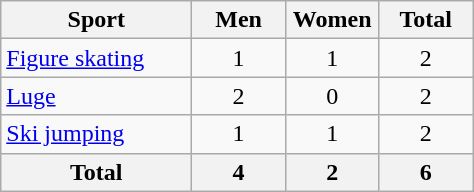<table class="wikitable sortable" style=text-align:center>
<tr>
<th width=120>Sport</th>
<th width=55>Men</th>
<th width=55>Women</th>
<th width=55>Total</th>
</tr>
<tr>
<td align=left><a href='#'>Figure skating</a></td>
<td>1</td>
<td>1</td>
<td>2</td>
</tr>
<tr>
<td align=left><a href='#'>Luge</a></td>
<td>2</td>
<td>0</td>
<td>2</td>
</tr>
<tr>
<td align=left><a href='#'>Ski jumping</a></td>
<td>1</td>
<td>1</td>
<td>2</td>
</tr>
<tr>
<th>Total</th>
<th>4</th>
<th>2</th>
<th>6</th>
</tr>
</table>
